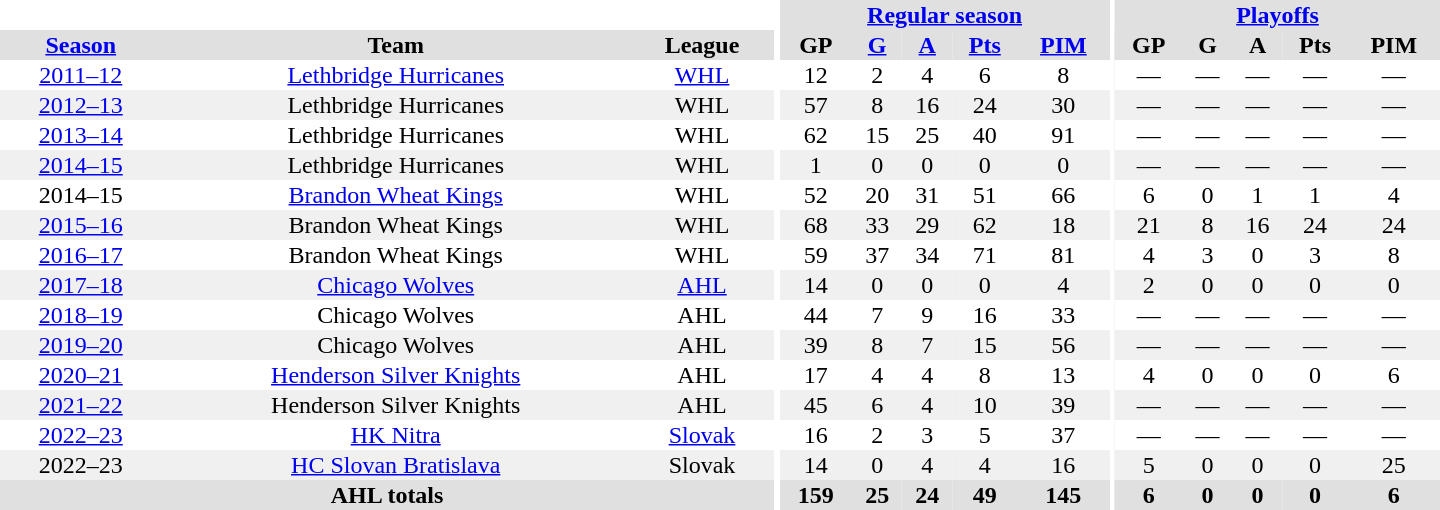<table border="0" cellpadding="1" cellspacing="0" style="text-align:center; width:60em">
<tr bgcolor="#e0e0e0">
<th colspan="3" bgcolor="#ffffff"></th>
<th rowspan="99" bgcolor="#ffffff"></th>
<th colspan="5"><a href='#'>Regular season</a></th>
<th rowspan="99" bgcolor="#ffffff"></th>
<th colspan="5"><a href='#'>Playoffs</a></th>
</tr>
<tr bgcolor="#e0e0e0">
<th><a href='#'>Season</a></th>
<th>Team</th>
<th>League</th>
<th>GP</th>
<th><a href='#'>G</a></th>
<th><a href='#'>A</a></th>
<th><a href='#'>Pts</a></th>
<th><a href='#'>PIM</a></th>
<th>GP</th>
<th>G</th>
<th>A</th>
<th>Pts</th>
<th>PIM</th>
</tr>
<tr>
<td><a href='#'>2011–12</a></td>
<td><a href='#'>Lethbridge Hurricanes</a></td>
<td><a href='#'>WHL</a></td>
<td>12</td>
<td>2</td>
<td>4</td>
<td>6</td>
<td>8</td>
<td>—</td>
<td>—</td>
<td>—</td>
<td>—</td>
<td>—</td>
</tr>
<tr bgcolor="#f0f0f0">
<td><a href='#'>2012–13</a></td>
<td>Lethbridge Hurricanes</td>
<td>WHL</td>
<td>57</td>
<td>8</td>
<td>16</td>
<td>24</td>
<td>30</td>
<td>—</td>
<td>—</td>
<td>—</td>
<td>—</td>
<td>—</td>
</tr>
<tr>
<td><a href='#'>2013–14</a></td>
<td>Lethbridge Hurricanes</td>
<td>WHL</td>
<td>62</td>
<td>15</td>
<td>25</td>
<td>40</td>
<td>91</td>
<td>—</td>
<td>—</td>
<td>—</td>
<td>—</td>
<td>—</td>
</tr>
<tr bgcolor="#f0f0f0">
<td><a href='#'>2014–15</a></td>
<td>Lethbridge Hurricanes</td>
<td>WHL</td>
<td>1</td>
<td>0</td>
<td>0</td>
<td>0</td>
<td>0</td>
<td>—</td>
<td>—</td>
<td>—</td>
<td>—</td>
<td>—</td>
</tr>
<tr>
<td>2014–15</td>
<td><a href='#'>Brandon Wheat Kings</a></td>
<td>WHL</td>
<td>52</td>
<td>20</td>
<td>31</td>
<td>51</td>
<td>66</td>
<td>6</td>
<td>0</td>
<td>1</td>
<td>1</td>
<td>4</td>
</tr>
<tr bgcolor="#f0f0f0">
<td><a href='#'>2015–16</a></td>
<td>Brandon Wheat Kings</td>
<td>WHL</td>
<td>68</td>
<td>33</td>
<td>29</td>
<td>62</td>
<td>18</td>
<td>21</td>
<td>8</td>
<td>16</td>
<td>24</td>
<td>24</td>
</tr>
<tr>
<td><a href='#'>2016–17</a></td>
<td>Brandon Wheat Kings</td>
<td>WHL</td>
<td>59</td>
<td>37</td>
<td>34</td>
<td>71</td>
<td>81</td>
<td>4</td>
<td>3</td>
<td>0</td>
<td>3</td>
<td>8</td>
</tr>
<tr bgcolor="#f0f0f0">
<td><a href='#'>2017–18</a></td>
<td><a href='#'>Chicago Wolves</a></td>
<td><a href='#'>AHL</a></td>
<td>14</td>
<td>0</td>
<td>0</td>
<td>0</td>
<td>4</td>
<td>2</td>
<td>0</td>
<td>0</td>
<td>0</td>
<td>0</td>
</tr>
<tr>
<td><a href='#'>2018–19</a></td>
<td>Chicago Wolves</td>
<td>AHL</td>
<td>44</td>
<td>7</td>
<td>9</td>
<td>16</td>
<td>33</td>
<td>—</td>
<td>—</td>
<td>—</td>
<td>—</td>
<td>—</td>
</tr>
<tr bgcolor="#f0f0f0">
<td><a href='#'>2019–20</a></td>
<td>Chicago Wolves</td>
<td>AHL</td>
<td>39</td>
<td>8</td>
<td>7</td>
<td>15</td>
<td>56</td>
<td>—</td>
<td>—</td>
<td>—</td>
<td>—</td>
<td>—</td>
</tr>
<tr>
<td><a href='#'>2020–21</a></td>
<td><a href='#'>Henderson Silver Knights</a></td>
<td>AHL</td>
<td>17</td>
<td>4</td>
<td>4</td>
<td>8</td>
<td>13</td>
<td>4</td>
<td>0</td>
<td>0</td>
<td>0</td>
<td>6</td>
</tr>
<tr bgcolor="#f0f0f0">
<td><a href='#'>2021–22</a></td>
<td>Henderson Silver Knights</td>
<td>AHL</td>
<td>45</td>
<td>6</td>
<td>4</td>
<td>10</td>
<td>39</td>
<td>—</td>
<td>—</td>
<td>—</td>
<td>—</td>
<td>—</td>
</tr>
<tr>
<td><a href='#'>2022–23</a></td>
<td><a href='#'>HK Nitra</a></td>
<td><a href='#'>Slovak</a></td>
<td>16</td>
<td>2</td>
<td>3</td>
<td>5</td>
<td>37</td>
<td>—</td>
<td>—</td>
<td>—</td>
<td>—</td>
<td>—</td>
</tr>
<tr bgcolor="#f0f0f0">
<td>2022–23</td>
<td><a href='#'>HC Slovan Bratislava</a></td>
<td>Slovak</td>
<td>14</td>
<td>0</td>
<td>4</td>
<td>4</td>
<td>16</td>
<td>5</td>
<td>0</td>
<td>0</td>
<td>0</td>
<td>25</td>
</tr>
<tr bgcolor="#e0e0e0">
<th colspan="3">AHL totals</th>
<th>159</th>
<th>25</th>
<th>24</th>
<th>49</th>
<th>145</th>
<th>6</th>
<th>0</th>
<th>0</th>
<th>0</th>
<th>6</th>
</tr>
</table>
